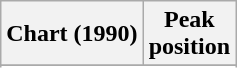<table class="wikitable sortable">
<tr>
<th align="left">Chart (1990)</th>
<th align="center">Peak<br>position</th>
</tr>
<tr>
</tr>
<tr>
</tr>
</table>
